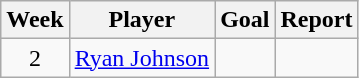<table class=wikitable>
<tr>
<th>Week</th>
<th>Player</th>
<th>Goal</th>
<th>Report</th>
</tr>
<tr>
<td align=center>2</td>
<td> <a href='#'>Ryan Johnson</a></td>
<td align=center></td>
<td> </td>
</tr>
</table>
